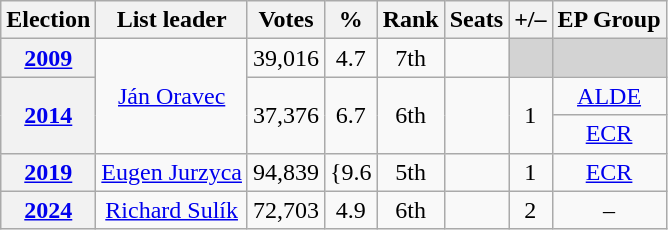<table class=wikitable style=text-align:center>
<tr>
<th>Election</th>
<th>List leader</th>
<th>Votes</th>
<th>%</th>
<th>Rank</th>
<th>Seats</th>
<th>+/–</th>
<th>EP Group</th>
</tr>
<tr>
<th><a href='#'>2009</a></th>
<td rowspan="3"><a href='#'>Ján Oravec</a></td>
<td>39,016</td>
<td>4.7</td>
<td>7th</td>
<td></td>
<td bgcolor="lightgrey"></td>
<td bgcolor="lightgrey"></td>
</tr>
<tr>
<th rowspan="2"><a href='#'>2014</a></th>
<td rowspan="2">37,376</td>
<td rowspan="2">6.7</td>
<td rowspan="2">6th</td>
<td rowspan="2"></td>
<td rowspan="2"> 1</td>
<td><a href='#'>ALDE</a><br></td>
</tr>
<tr>
<td><a href='#'>ECR</a><br></td>
</tr>
<tr>
<th><a href='#'>2019</a></th>
<td><a href='#'>Eugen Jurzyca</a></td>
<td>94,839</td>
<td>{9.6</td>
<td>5th</td>
<td></td>
<td> 1</td>
<td><a href='#'>ECR</a></td>
</tr>
<tr>
<th><a href='#'>2024</a></th>
<td><a href='#'>Richard Sulík</a></td>
<td>72,703</td>
<td>4.9</td>
<td>6th</td>
<td></td>
<td> 2</td>
<td>–</td>
</tr>
</table>
